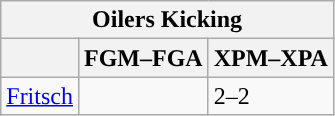<table class="wikitable">
<tr>
<th colspan="3">Oilers Kicking</th>
</tr>
<tr>
<th></th>
<th>FGM–FGA</th>
<th>XPM–XPA</th>
</tr>
<tr>
<td><a href='#'>Fritsch</a></td>
<td></td>
<td>2–2</td>
</tr>
</table>
